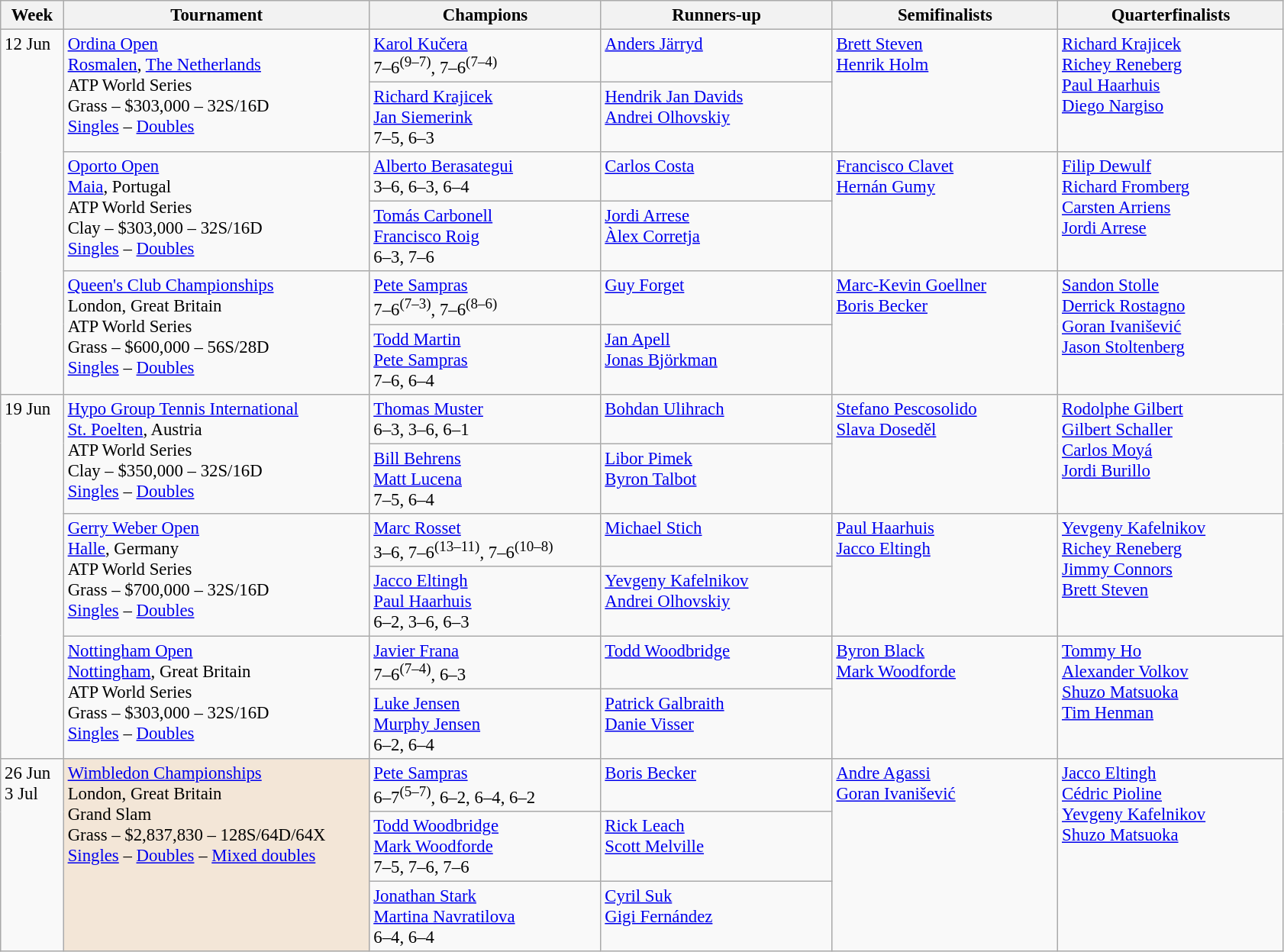<table class=wikitable style=font-size:95%>
<tr>
<th style="width:48px;">Week</th>
<th style="width:260px;">Tournament</th>
<th style="width:195px;">Champions</th>
<th style="width:195px;">Runners-up</th>
<th style="width:190px;">Semifinalists</th>
<th style="width:190px;">Quarterfinalists</th>
</tr>
<tr valign=top>
<td rowspan=6>12 Jun</td>
<td rowspan=2><a href='#'>Ordina Open</a> <br> <a href='#'>Rosmalen</a>, <a href='#'>The Netherlands</a><br>ATP World Series<br>Grass – $303,000 – 32S/16D <br> <a href='#'>Singles</a> – <a href='#'>Doubles</a></td>
<td> <a href='#'>Karol Kučera</a><br> 7–6<sup>(9–7)</sup>, 7–6<sup>(7–4)</sup></td>
<td> <a href='#'>Anders Järryd</a></td>
<td rowspan=2> <a href='#'>Brett Steven</a><br> <a href='#'>Henrik Holm</a></td>
<td rowspan=2> <a href='#'>Richard Krajicek</a><br> <a href='#'>Richey Reneberg</a><br> <a href='#'>Paul Haarhuis</a><br> <a href='#'>Diego Nargiso</a></td>
</tr>
<tr valign=top>
<td> <a href='#'>Richard Krajicek</a> <br>  <a href='#'>Jan Siemerink</a><br> 7–5, 6–3</td>
<td> <a href='#'>Hendrik Jan Davids</a> <br>  <a href='#'>Andrei Olhovskiy</a></td>
</tr>
<tr valign=top>
<td rowspan=2><a href='#'>Oporto Open</a> <br> <a href='#'>Maia</a>, Portugal<br>ATP World Series<br>Clay – $303,000 – 32S/16D <br> <a href='#'>Singles</a> – <a href='#'>Doubles</a></td>
<td> <a href='#'>Alberto Berasategui</a><br> 3–6, 6–3, 6–4</td>
<td> <a href='#'>Carlos Costa</a></td>
<td rowspan=2> <a href='#'>Francisco Clavet</a><br> <a href='#'>Hernán Gumy</a></td>
<td rowspan=2> <a href='#'>Filip Dewulf</a><br> <a href='#'>Richard Fromberg</a><br> <a href='#'>Carsten Arriens</a><br> <a href='#'>Jordi Arrese</a></td>
</tr>
<tr valign=top>
<td> <a href='#'>Tomás Carbonell</a> <br>  <a href='#'>Francisco Roig</a><br> 6–3, 7–6</td>
<td> <a href='#'>Jordi Arrese</a> <br>  <a href='#'>Àlex Corretja</a></td>
</tr>
<tr valign=top>
<td rowspan=2><a href='#'>Queen's Club Championships</a> <br>  London, Great Britain<br>ATP World Series<br>Grass – $600,000 – 56S/28D <br> <a href='#'>Singles</a> – <a href='#'>Doubles</a></td>
<td> <a href='#'>Pete Sampras</a><br> 7–6<sup>(7–3)</sup>, 7–6<sup>(8–6)</sup></td>
<td> <a href='#'>Guy Forget</a></td>
<td rowspan=2> <a href='#'>Marc-Kevin Goellner</a><br> <a href='#'>Boris Becker</a></td>
<td rowspan=2> <a href='#'>Sandon Stolle</a><br> <a href='#'>Derrick Rostagno</a><br> <a href='#'>Goran Ivanišević</a><br> <a href='#'>Jason Stoltenberg</a></td>
</tr>
<tr valign=top>
<td> <a href='#'>Todd Martin</a> <br>  <a href='#'>Pete Sampras</a><br> 7–6, 6–4</td>
<td> <a href='#'>Jan Apell</a> <br>  <a href='#'>Jonas Björkman</a></td>
</tr>
<tr valign=top>
<td rowspan=6>19 Jun</td>
<td rowspan=2><a href='#'>Hypo Group Tennis International</a> <br> <a href='#'>St. Poelten</a>, Austria<br>ATP World Series<br>Clay – $350,000 – 32S/16D <br> <a href='#'>Singles</a> – <a href='#'>Doubles</a></td>
<td> <a href='#'>Thomas Muster</a><br> 6–3, 3–6, 6–1</td>
<td> <a href='#'>Bohdan Ulihrach</a></td>
<td rowspan=2> <a href='#'>Stefano Pescosolido</a><br> <a href='#'>Slava Doseděl</a></td>
<td rowspan=2> <a href='#'>Rodolphe Gilbert</a><br> <a href='#'>Gilbert Schaller</a><br> <a href='#'>Carlos Moyá</a><br> <a href='#'>Jordi Burillo</a></td>
</tr>
<tr valign=top>
<td> <a href='#'>Bill Behrens</a> <br>  <a href='#'>Matt Lucena</a><br> 7–5, 6–4</td>
<td> <a href='#'>Libor Pimek</a> <br>  <a href='#'>Byron Talbot</a></td>
</tr>
<tr valign=top>
<td rowspan=2><a href='#'>Gerry Weber Open</a> <br> <a href='#'>Halle</a>, Germany<br>ATP World Series<br>Grass – $700,000 – 32S/16D <br> <a href='#'>Singles</a> – <a href='#'>Doubles</a></td>
<td> <a href='#'>Marc Rosset</a><br> 3–6, 7–6<sup>(13–11)</sup>, 7–6<sup>(10–8)</sup></td>
<td> <a href='#'>Michael Stich</a></td>
<td rowspan=2> <a href='#'>Paul Haarhuis</a><br> <a href='#'>Jacco Eltingh</a></td>
<td rowspan=2> <a href='#'>Yevgeny Kafelnikov</a><br> <a href='#'>Richey Reneberg</a><br> <a href='#'>Jimmy Connors</a><br> <a href='#'>Brett Steven</a></td>
</tr>
<tr valign=top>
<td> <a href='#'>Jacco Eltingh</a> <br>  <a href='#'>Paul Haarhuis</a><br> 6–2, 3–6, 6–3</td>
<td> <a href='#'>Yevgeny Kafelnikov</a> <br>  <a href='#'>Andrei Olhovskiy</a></td>
</tr>
<tr valign=top>
<td rowspan=2><a href='#'>Nottingham Open</a> <br>  <a href='#'>Nottingham</a>, Great Britain<br>ATP World Series<br>Grass – $303,000 – 32S/16D <br> <a href='#'>Singles</a> – <a href='#'>Doubles</a></td>
<td> <a href='#'>Javier Frana</a><br> 7–6<sup>(7–4)</sup>, 6–3</td>
<td> <a href='#'>Todd Woodbridge</a></td>
<td rowspan=2> <a href='#'>Byron Black</a><br> <a href='#'>Mark Woodforde</a></td>
<td rowspan=2> <a href='#'>Tommy Ho</a><br> <a href='#'>Alexander Volkov</a><br> <a href='#'>Shuzo Matsuoka</a><br> <a href='#'>Tim Henman</a></td>
</tr>
<tr valign=top>
<td> <a href='#'>Luke Jensen</a> <br>  <a href='#'>Murphy Jensen</a><br> 6–2, 6–4</td>
<td> <a href='#'>Patrick Galbraith</a> <br>  <a href='#'>Danie Visser</a></td>
</tr>
<tr valign=top>
<td rowspan=3>26 Jun<br>3 Jul</td>
<td bgcolor=#F3E6D7 rowspan=3><a href='#'>Wimbledon Championships</a><br> London, Great Britain<br>Grand Slam<br>Grass – $2,837,830 – 128S/64D/64X <br> <a href='#'>Singles</a> – <a href='#'>Doubles</a> – <a href='#'>Mixed doubles</a></td>
<td> <a href='#'>Pete Sampras</a><br>6–7<sup>(5–7)</sup>, 6–2, 6–4, 6–2</td>
<td> <a href='#'>Boris Becker</a></td>
<td rowspan=3> <a href='#'>Andre Agassi</a> <br>  <a href='#'>Goran Ivanišević</a></td>
<td rowspan=3> <a href='#'>Jacco Eltingh</a> <br>  <a href='#'>Cédric Pioline</a> <br>  <a href='#'>Yevgeny Kafelnikov</a> <br>  <a href='#'>Shuzo Matsuoka</a></td>
</tr>
<tr valign=top>
<td> <a href='#'>Todd Woodbridge</a> <br>  <a href='#'>Mark Woodforde</a><br> 7–5, 7–6, 7–6</td>
<td> <a href='#'>Rick Leach</a> <br>  <a href='#'>Scott Melville</a></td>
</tr>
<tr valign=top>
<td> <a href='#'>Jonathan Stark</a> <br>  <a href='#'>Martina Navratilova</a><br> 6–4, 6–4</td>
<td> <a href='#'>Cyril Suk</a> <br>  <a href='#'>Gigi Fernández</a></td>
</tr>
</table>
